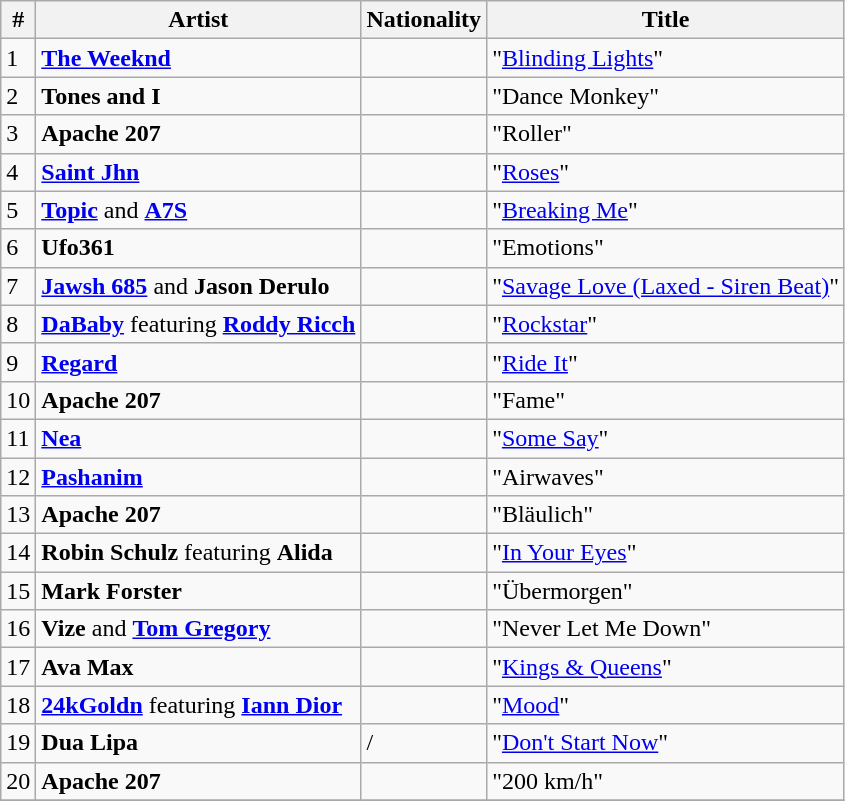<table class="wikitable sortable">
<tr>
<th>#</th>
<th>Artist</th>
<th>Nationality</th>
<th>Title</th>
</tr>
<tr>
<td>1</td>
<td><strong><a href='#'>The Weeknd</a></strong></td>
<td></td>
<td>"<a href='#'>Blinding Lights</a>"</td>
</tr>
<tr>
<td>2</td>
<td><strong>Tones and I</strong></td>
<td></td>
<td>"Dance Monkey"</td>
</tr>
<tr>
<td>3</td>
<td><strong>Apache 207</strong></td>
<td></td>
<td>"Roller"</td>
</tr>
<tr>
<td>4</td>
<td><strong><a href='#'>Saint Jhn</a></strong></td>
<td></td>
<td>"<a href='#'>Roses</a>"</td>
</tr>
<tr>
<td>5</td>
<td><strong><a href='#'>Topic</a></strong> and <strong><a href='#'>A7S</a></strong></td>
<td><br></td>
<td>"<a href='#'>Breaking Me</a>"</td>
</tr>
<tr>
<td>6</td>
<td><strong>Ufo361</strong></td>
<td></td>
<td>"Emotions"</td>
</tr>
<tr>
<td>7</td>
<td><strong><a href='#'>Jawsh 685</a></strong> and <strong>Jason Derulo</strong></td>
<td><br></td>
<td>"<a href='#'>Savage Love (Laxed - Siren Beat)</a>"</td>
</tr>
<tr>
<td>8</td>
<td><strong><a href='#'>DaBaby</a></strong> featuring <strong><a href='#'>Roddy Ricch</a></strong></td>
<td></td>
<td>"<a href='#'>Rockstar</a>"</td>
</tr>
<tr>
<td>9</td>
<td><strong><a href='#'>Regard</a></strong></td>
<td></td>
<td>"<a href='#'>Ride It</a>"</td>
</tr>
<tr>
<td>10</td>
<td><strong>Apache 207</strong></td>
<td></td>
<td>"Fame"</td>
</tr>
<tr>
<td>11</td>
<td><strong><a href='#'>Nea</a></strong></td>
<td></td>
<td>"<a href='#'>Some Say</a>"</td>
</tr>
<tr>
<td>12</td>
<td><strong><a href='#'>Pashanim</a></strong></td>
<td></td>
<td>"Airwaves"</td>
</tr>
<tr>
<td>13</td>
<td><strong>Apache 207</strong></td>
<td></td>
<td>"Bläulich"</td>
</tr>
<tr>
<td>14</td>
<td><strong>Robin Schulz</strong> featuring <strong>Alida</strong></td>
<td><br></td>
<td>"<a href='#'>In Your Eyes</a>"</td>
</tr>
<tr>
<td>15</td>
<td><strong>Mark Forster</strong></td>
<td></td>
<td>"Übermorgen"</td>
</tr>
<tr>
<td>16</td>
<td><strong>Vize</strong> and <strong><a href='#'>Tom Gregory</a></strong></td>
<td><br></td>
<td>"Never Let Me Down"</td>
</tr>
<tr>
<td>17</td>
<td><strong>Ava Max</strong></td>
<td></td>
<td>"<a href='#'>Kings & Queens</a>"</td>
</tr>
<tr>
<td>18</td>
<td><strong><a href='#'>24kGoldn</a></strong> featuring <strong><a href='#'>Iann Dior</a></strong></td>
<td></td>
<td>"<a href='#'>Mood</a>"</td>
</tr>
<tr>
<td>19</td>
<td><strong>Dua Lipa</strong></td>
<td>/</td>
<td>"<a href='#'>Don't Start Now</a>"</td>
</tr>
<tr>
<td>20</td>
<td><strong>Apache 207</strong></td>
<td></td>
<td>"200 km/h"</td>
</tr>
<tr>
</tr>
</table>
